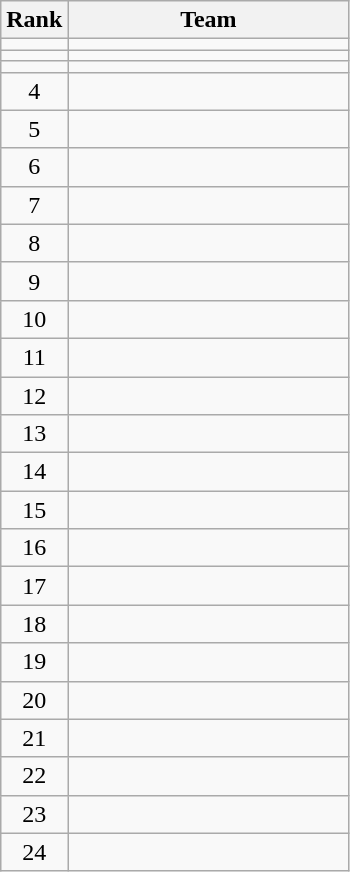<table class=wikitable style="text-align:center;">
<tr>
<th>Rank</th>
<th width=180>Team</th>
</tr>
<tr>
<td></td>
<td align=left></td>
</tr>
<tr>
<td></td>
<td align=left></td>
</tr>
<tr>
<td></td>
<td align=left></td>
</tr>
<tr>
<td>4</td>
<td align=left></td>
</tr>
<tr>
<td>5</td>
<td align=left></td>
</tr>
<tr>
<td>6</td>
<td align=left></td>
</tr>
<tr>
<td>7</td>
<td align=left></td>
</tr>
<tr>
<td>8</td>
<td align=left></td>
</tr>
<tr>
<td>9</td>
<td align=left></td>
</tr>
<tr>
<td>10</td>
<td align=left></td>
</tr>
<tr>
<td>11</td>
<td align=left></td>
</tr>
<tr>
<td>12</td>
<td align=left></td>
</tr>
<tr>
<td>13</td>
<td align=left></td>
</tr>
<tr>
<td>14</td>
<td align=left></td>
</tr>
<tr>
<td>15</td>
<td align=left></td>
</tr>
<tr>
<td>16</td>
<td align=left></td>
</tr>
<tr>
<td>17</td>
<td align=left></td>
</tr>
<tr>
<td>18</td>
<td align=left></td>
</tr>
<tr>
<td>19</td>
<td align=left></td>
</tr>
<tr>
<td>20</td>
<td align=left></td>
</tr>
<tr>
<td>21</td>
<td align=left></td>
</tr>
<tr>
<td>22</td>
<td align=left></td>
</tr>
<tr>
<td>23</td>
<td align=left></td>
</tr>
<tr>
<td>24</td>
<td align=left></td>
</tr>
</table>
